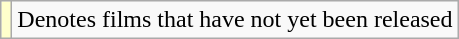<table class="wikitable">
<tr>
<td style="background:#ffc;"></td>
<td>Denotes films that have not yet been released</td>
</tr>
</table>
